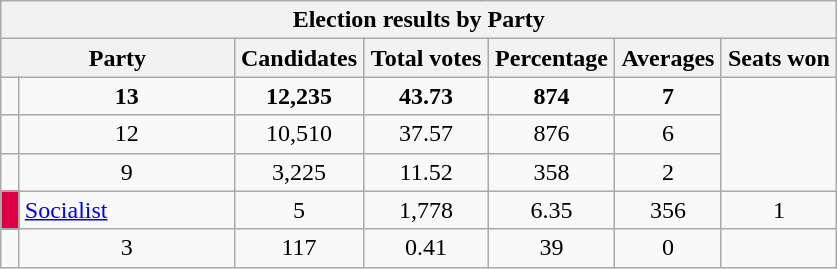<table class=wikitable>
<tr>
<th colspan=7 width=550>Election results by Party</th>
</tr>
<tr>
<th colspan=2 width=145>Party</th>
<th>Candidates</th>
<th>Total votes</th>
<th>Percentage</th>
<th>Averages</th>
<th>Seats won</th>
</tr>
<tr>
<td></td>
<td align=center><strong>13</strong></td>
<td align=center><strong>12,235</strong></td>
<td align=center><strong>43.73</strong></td>
<td align=center><strong>874</strong></td>
<td align=center><strong>7</strong></td>
</tr>
<tr>
<td></td>
<td align=center>12</td>
<td align=center>10,510</td>
<td align=center>37.57</td>
<td align=center>876</td>
<td align=center>6</td>
</tr>
<tr>
<td></td>
<td align=center>9</td>
<td align=center>3,225</td>
<td align=center>11.52</td>
<td align=center>358</td>
<td align=center>2</td>
</tr>
<tr>
<td width=5 bgcolor=#DD0048></td>
<td><a href='#'>Socialist</a></td>
<td align=center>5</td>
<td align=center>1,778</td>
<td align=center>6.35</td>
<td align=center>356</td>
<td align=center>1</td>
</tr>
<tr>
<td></td>
<td align=center>3</td>
<td align=center>117</td>
<td align=center>0.41</td>
<td align=center>39</td>
<td align=center>0</td>
</tr>
</table>
